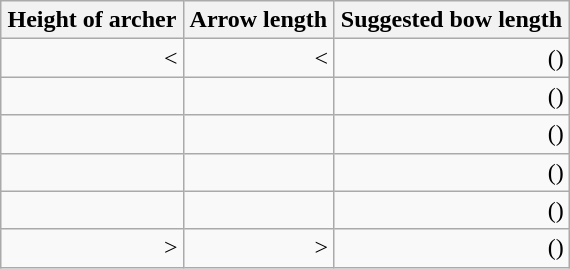<table class="wikitable" style="text-align:right;" width="380px">
<tr>
<th>Height of archer</th>
<th>Arrow length</th>
<th>Suggested bow length</th>
</tr>
<tr>
<td><</td>
<td><</td>
<td> ()</td>
</tr>
<tr>
<td></td>
<td></td>
<td> ()</td>
</tr>
<tr>
<td></td>
<td></td>
<td> ()</td>
</tr>
<tr>
<td></td>
<td></td>
<td> ()</td>
</tr>
<tr>
<td></td>
<td></td>
<td> ()</td>
</tr>
<tr>
<td>></td>
<td>></td>
<td> ()</td>
</tr>
</table>
